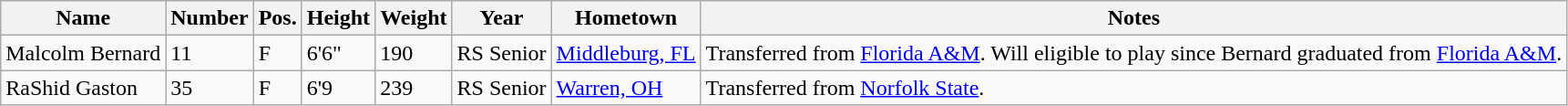<table class="wikitable sortable" border="1">
<tr>
<th>Name</th>
<th>Number</th>
<th>Pos.</th>
<th>Height</th>
<th>Weight</th>
<th>Year</th>
<th>Hometown</th>
<th class="unsortable">Notes</th>
</tr>
<tr>
<td>Malcolm Bernard</td>
<td>11</td>
<td>F</td>
<td>6'6"</td>
<td>190</td>
<td>RS Senior</td>
<td><a href='#'>Middleburg, FL</a></td>
<td>Transferred from <a href='#'>Florida A&M</a>. Will eligible to play since Bernard graduated from <a href='#'>Florida A&M</a>.</td>
</tr>
<tr>
<td>RaShid Gaston</td>
<td>35</td>
<td>F</td>
<td>6'9</td>
<td>239</td>
<td>RS Senior</td>
<td><a href='#'>Warren, OH</a></td>
<td>Transferred from <a href='#'>Norfolk State</a>.</td>
</tr>
</table>
